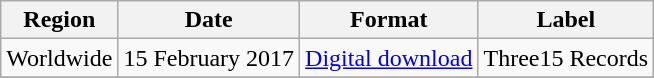<table class=wikitable>
<tr>
<th>Region</th>
<th>Date</th>
<th>Format</th>
<th>Label</th>
</tr>
<tr>
<td>Worldwide</td>
<td>15 February 2017</td>
<td><a href='#'>Digital download</a></td>
<td>Three15 Records</td>
</tr>
<tr>
</tr>
</table>
